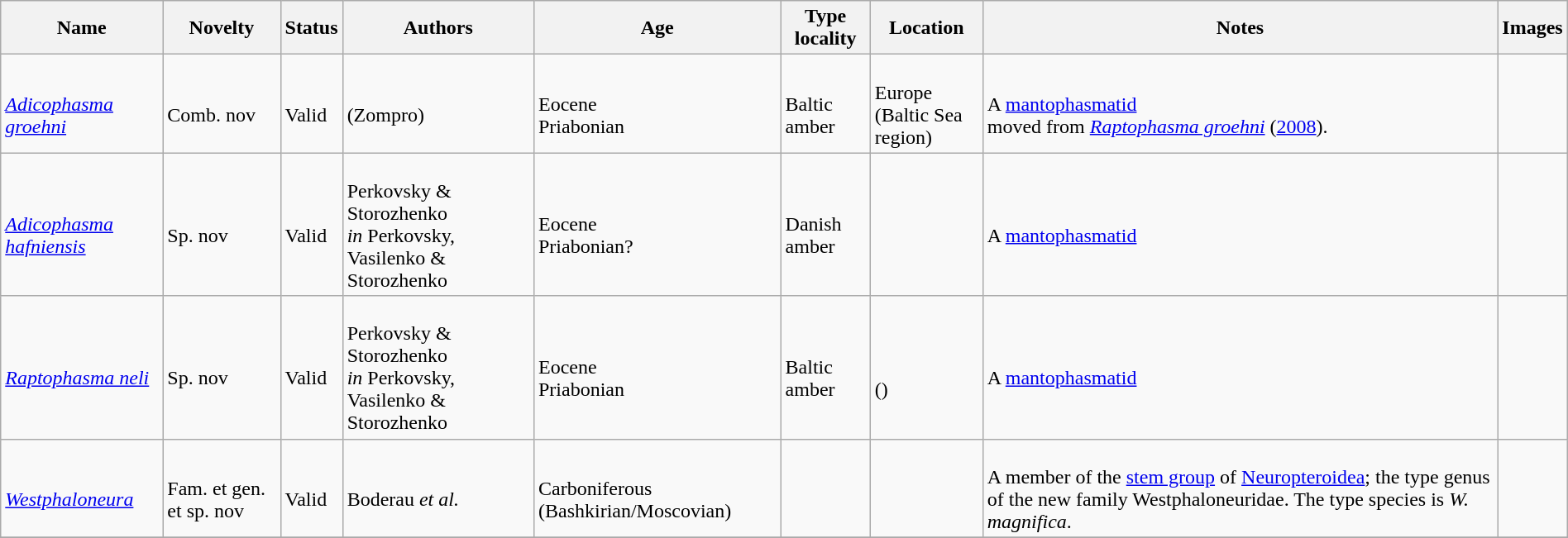<table class="wikitable sortable" align="center" width="100%">
<tr>
<th>Name</th>
<th>Novelty</th>
<th>Status</th>
<th>Authors</th>
<th>Age</th>
<th>Type locality</th>
<th>Location</th>
<th>Notes</th>
<th>Images</th>
</tr>
<tr>
<td><br><em><a href='#'>Adicophasma groehni</a></em></td>
<td><br>Comb. nov</td>
<td><br>Valid</td>
<td><br>(Zompro)</td>
<td><br>Eocene<br>Priabonian</td>
<td><br>Baltic amber</td>
<td><br>Europe<br>(Baltic Sea region)</td>
<td><br>A <a href='#'>mantophasmatid</a><br> moved from <em><a href='#'>Raptophasma groehni</a></em> (<a href='#'>2008</a>).</td>
<td></td>
</tr>
<tr>
<td><br><em><a href='#'>Adicophasma hafniensis</a></em></td>
<td><br>Sp. nov</td>
<td><br>Valid</td>
<td><br>Perkovsky & Storozhenko<br> <em>in</em> Perkovsky, Vasilenko & Storozhenko</td>
<td><br>Eocene<br>Priabonian?</td>
<td><br>Danish amber</td>
<td><br></td>
<td><br>A <a href='#'>mantophasmatid</a></td>
<td></td>
</tr>
<tr>
<td><br><em><a href='#'>Raptophasma neli</a></em></td>
<td><br>Sp. nov</td>
<td><br>Valid</td>
<td><br>Perkovsky & Storozhenko<br> <em>in</em> Perkovsky, Vasilenko & Storozhenko</td>
<td><br>Eocene<br>Priabonian</td>
<td><br>Baltic amber</td>
<td><br><br>()</td>
<td><br>A <a href='#'>mantophasmatid</a></td>
<td></td>
</tr>
<tr>
<td><br><em><a href='#'>Westphaloneura</a></em></td>
<td><br>Fam. et gen. et sp. nov</td>
<td><br>Valid</td>
<td><br>Boderau <em>et al.</em></td>
<td><br>Carboniferous (Bashkirian/Moscovian)</td>
<td></td>
<td><br></td>
<td><br>A member of the <a href='#'>stem group</a> of <a href='#'>Neuropteroidea</a>; the type genus of the new family Westphaloneuridae. The type species is <em>W. magnifica</em>.</td>
<td></td>
</tr>
<tr>
</tr>
</table>
